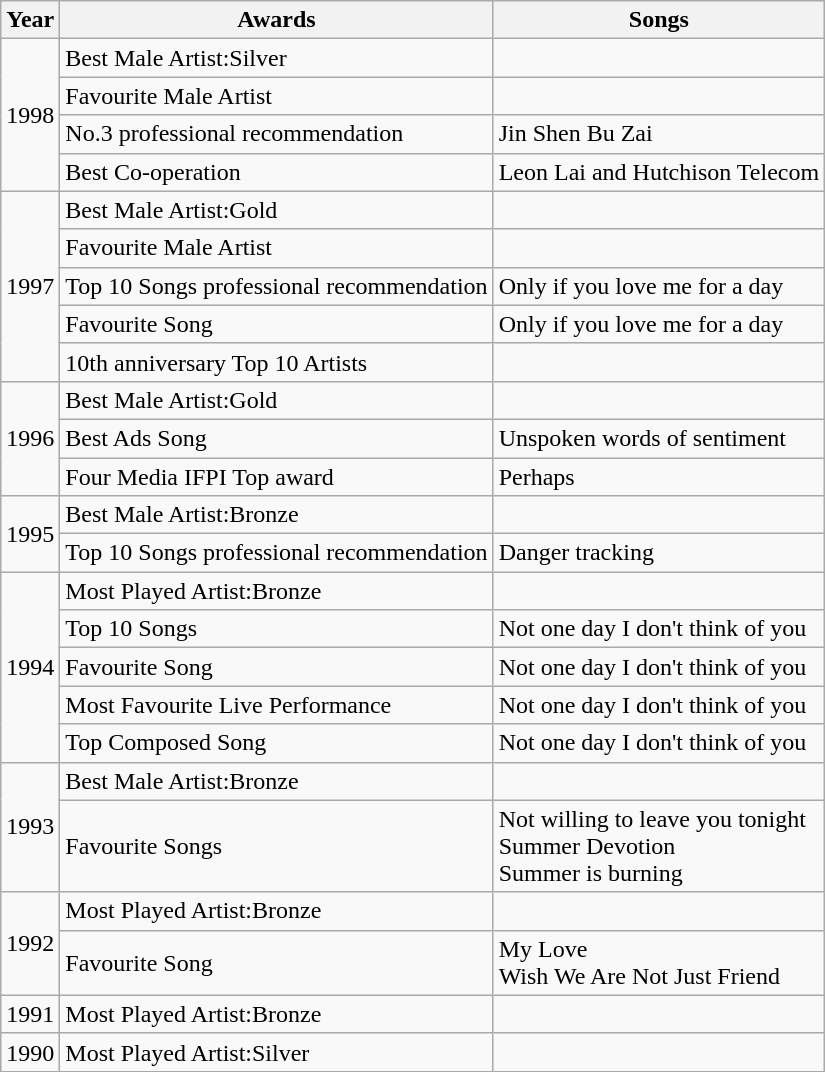<table class="wikitable">
<tr>
<th>Year</th>
<th>Awards</th>
<th>Songs</th>
</tr>
<tr>
<td rowspan="4">1998</td>
<td>Best Male Artist:Silver</td>
<td></td>
</tr>
<tr>
<td>Favourite Male Artist</td>
<td></td>
</tr>
<tr>
<td>No.3 professional recommendation</td>
<td>Jin Shen Bu Zai</td>
</tr>
<tr>
<td>Best Co-operation</td>
<td>Leon Lai and Hutchison Telecom</td>
</tr>
<tr>
<td rowspan="5">1997</td>
<td>Best Male Artist:Gold</td>
<td></td>
</tr>
<tr>
<td>Favourite Male Artist</td>
<td></td>
</tr>
<tr>
<td>Top 10 Songs professional recommendation</td>
<td>Only if you love me for a day</td>
</tr>
<tr>
<td>Favourite Song</td>
<td>Only if you love me for a day</td>
</tr>
<tr>
<td>10th anniversary Top 10 Artists</td>
<td></td>
</tr>
<tr>
<td rowspan="3">1996</td>
<td>Best Male Artist:Gold</td>
<td></td>
</tr>
<tr>
<td>Best Ads Song</td>
<td>Unspoken words of sentiment</td>
</tr>
<tr>
<td>Four Media IFPI Top award</td>
<td>Perhaps</td>
</tr>
<tr>
<td rowspan="2">1995</td>
<td>Best Male Artist:Bronze</td>
<td></td>
</tr>
<tr>
<td>Top 10 Songs professional recommendation</td>
<td>Danger tracking</td>
</tr>
<tr>
<td rowspan="5">1994</td>
<td>Most Played Artist:Bronze</td>
<td></td>
</tr>
<tr>
<td>Top 10 Songs</td>
<td>Not one day I don't think of you</td>
</tr>
<tr>
<td>Favourite Song</td>
<td>Not one day I don't think of you</td>
</tr>
<tr>
<td>Most Favourite Live Performance</td>
<td>Not one day I don't think of you</td>
</tr>
<tr>
<td>Top Composed Song</td>
<td>Not one day I don't think of you</td>
</tr>
<tr>
<td rowspan="2">1993</td>
<td>Best Male Artist:Bronze</td>
<td></td>
</tr>
<tr>
<td>Favourite Songs</td>
<td>Not willing to leave you tonight<br>Summer Devotion<br>Summer is burning</td>
</tr>
<tr>
<td rowspan="2">1992</td>
<td>Most Played Artist:Bronze</td>
<td></td>
</tr>
<tr>
<td>Favourite Song</td>
<td>My Love<br>Wish We Are Not Just Friend</td>
</tr>
<tr>
<td>1991</td>
<td>Most Played Artist:Bronze</td>
<td></td>
</tr>
<tr>
<td>1990</td>
<td>Most Played Artist:Silver</td>
<td></td>
</tr>
</table>
